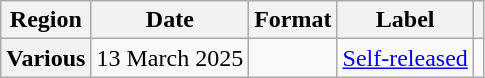<table class="wikitable plainrowheaders">
<tr>
<th scope="col">Region</th>
<th scope="col">Date</th>
<th scope="col">Format</th>
<th scope="col">Label</th>
<th scope="col"></th>
</tr>
<tr>
<th scope="row">Various</th>
<td>13 March 2025</td>
<td></td>
<td><a href='#'>Self-released</a></td>
<td style="text-align:center;"></td>
</tr>
</table>
